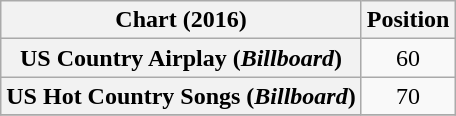<table class="wikitable sortable plainrowheaders" style="text-align:center">
<tr>
<th scope="col">Chart (2016)</th>
<th scope="col">Position</th>
</tr>
<tr>
<th scope="row">US Country Airplay (<em>Billboard</em>)</th>
<td>60</td>
</tr>
<tr>
<th scope="row">US Hot Country Songs (<em>Billboard</em>)</th>
<td>70</td>
</tr>
<tr>
</tr>
</table>
